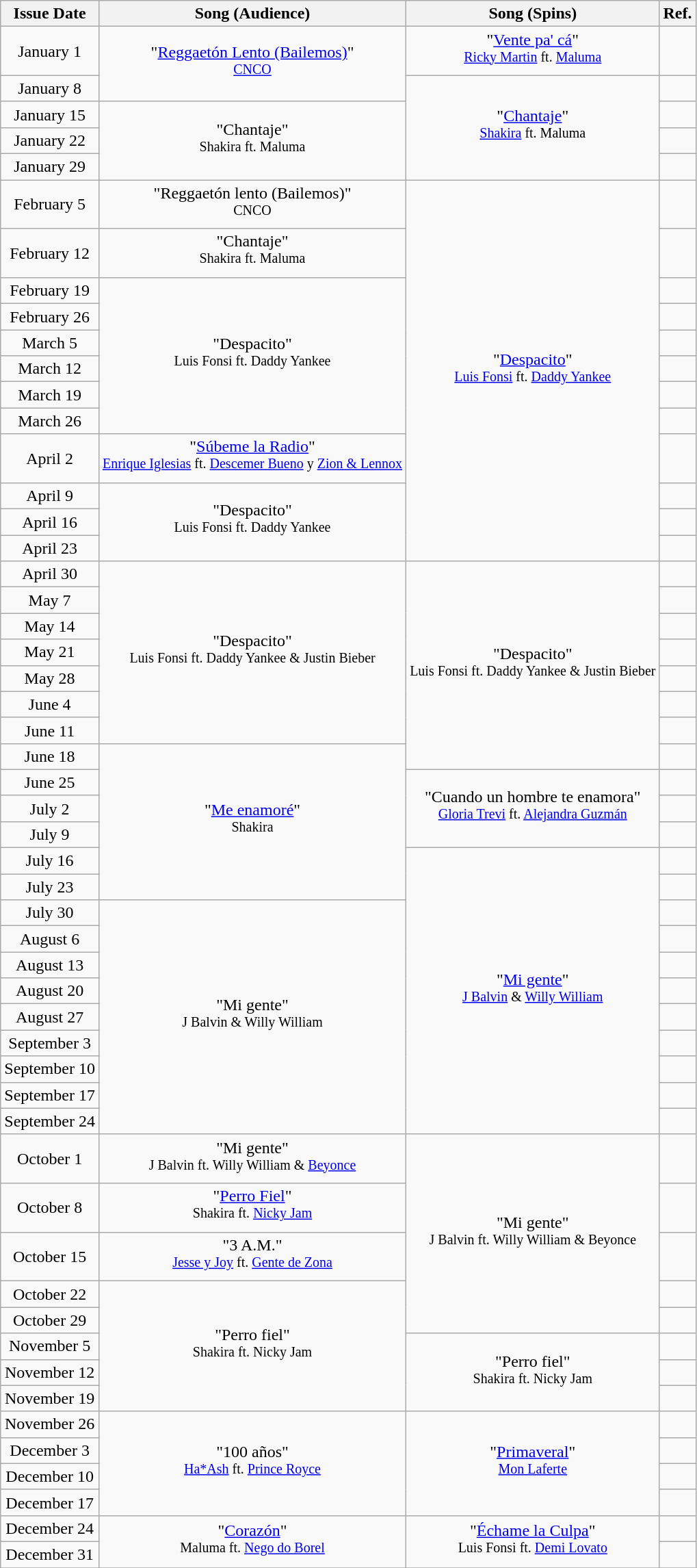<table class="wikitable" style="text-align: center;">
<tr>
<th style="text-align: center;" rowspan="1">Issue Date</th>
<th style="text-align: center;" rowspan="1">Song (Audience)</th>
<th style="text-align: center;" rowspan="1">Song (Spins)</th>
<th style="text-align: center;" rowspan="1">Ref.</th>
</tr>
<tr>
<td>January 1</td>
<td rowspan="2">"<a href='#'>Reggaetón Lento (Bailemos)</a>"<br><sup><a href='#'>CNCO</a></sup></td>
<td rowspan="1">"<a href='#'>Vente pa' cá</a>"<br><sup><a href='#'>Ricky Martin</a> ft. <a href='#'>Maluma</a></sup></td>
<td></td>
</tr>
<tr>
<td>January 8</td>
<td rowspan="4">"<a href='#'>Chantaje</a>"<br><sup><a href='#'>Shakira</a> ft. Maluma</sup></td>
<td></td>
</tr>
<tr>
<td>January 15</td>
<td rowspan="3">"Chantaje"<br><sup>Shakira ft. Maluma</sup></td>
<td></td>
</tr>
<tr>
<td>January 22</td>
<td></td>
</tr>
<tr>
<td>January 29</td>
<td></td>
</tr>
<tr>
<td>February 5</td>
<td rowspan="1">"Reggaetón lento (Bailemos)"<br><sup>CNCO</sup></td>
<td rowspan="12">"<a href='#'>Despacito</a>"<br><sup><a href='#'>Luis Fonsi</a> ft. <a href='#'>Daddy Yankee</a></sup></td>
<td></td>
</tr>
<tr>
<td>February 12</td>
<td rowspan="1">"Chantaje"<br><sup>Shakira ft. Maluma</sup></td>
<td></td>
</tr>
<tr>
<td>February 19</td>
<td rowspan="6">"Despacito"<br><sup>Luis Fonsi ft. Daddy Yankee</sup></td>
<td></td>
</tr>
<tr>
<td>February 26</td>
<td></td>
</tr>
<tr>
<td>March 5</td>
<td></td>
</tr>
<tr>
<td>March 12</td>
<td></td>
</tr>
<tr>
<td>March 19</td>
<td></td>
</tr>
<tr>
<td>March 26</td>
<td></td>
</tr>
<tr>
<td>April 2</td>
<td rowspan="1">"<a href='#'>Súbeme la Radio</a>"<br><sup><a href='#'>Enrique Iglesias</a> ft. <a href='#'>Descemer Bueno</a> y <a href='#'>Zion & Lennox</a></sup></td>
<td></td>
</tr>
<tr>
<td>April 9</td>
<td rowspan="3">"Despacito"<br><sup>Luis Fonsi ft. Daddy Yankee</sup></td>
<td></td>
</tr>
<tr>
<td>April 16</td>
<td></td>
</tr>
<tr>
<td>April 23</td>
<td></td>
</tr>
<tr>
<td>April 30</td>
<td rowspan="7">"Despacito"<br><sup>Luis Fonsi ft. Daddy Yankee & Justin Bieber</sup></td>
<td rowspan="8">"Despacito"<br><sup>Luis Fonsi ft. Daddy Yankee & Justin Bieber</sup></td>
<td></td>
</tr>
<tr>
<td>May 7</td>
<td></td>
</tr>
<tr>
<td>May 14</td>
<td></td>
</tr>
<tr>
<td>May 21</td>
<td></td>
</tr>
<tr>
<td>May 28</td>
<td></td>
</tr>
<tr>
<td>June 4</td>
<td></td>
</tr>
<tr>
<td>June 11</td>
<td></td>
</tr>
<tr>
<td>June 18</td>
<td rowspan="6">"<a href='#'>Me enamoré</a>"<br><sup>Shakira</sup></td>
<td></td>
</tr>
<tr>
<td>June 25</td>
<td rowspan="3">"Cuando un hombre te enamora"<br><sup><a href='#'>Gloria Trevi</a> ft. <a href='#'>Alejandra Guzmán</a></sup></td>
<td></td>
</tr>
<tr>
<td>July 2</td>
<td></td>
</tr>
<tr>
<td>July 9</td>
<td></td>
</tr>
<tr>
<td>July 16</td>
<td rowspan="11">"<a href='#'>Mi gente</a>"<br><sup><a href='#'>J Balvin</a> & <a href='#'>Willy William</a></sup></td>
<td></td>
</tr>
<tr>
<td>July 23</td>
<td></td>
</tr>
<tr>
<td>July 30</td>
<td rowspan="9">"Mi gente"<br><sup>J Balvin & Willy William</sup></td>
<td></td>
</tr>
<tr>
<td>August 6</td>
<td></td>
</tr>
<tr>
<td>August 13</td>
<td></td>
</tr>
<tr>
<td>August 20</td>
<td></td>
</tr>
<tr>
<td>August 27</td>
<td></td>
</tr>
<tr>
<td>September 3</td>
<td></td>
</tr>
<tr>
<td>September 10</td>
<td></td>
</tr>
<tr>
<td>September 17</td>
<td></td>
</tr>
<tr>
<td>September 24</td>
<td></td>
</tr>
<tr>
<td>October 1</td>
<td rowspan="1">"Mi gente"<br><sup>J Balvin ft. Willy William & <a href='#'>Beyonce</a></sup></td>
<td rowspan="5">"Mi gente"<br><sup>J Balvin ft. Willy William & Beyonce</sup></td>
<td></td>
</tr>
<tr>
<td>October 8</td>
<td rowspan="1">"<a href='#'>Perro Fiel</a>"<br><sup>Shakira ft. <a href='#'>Nicky Jam</a></sup></td>
<td></td>
</tr>
<tr>
<td>October 15</td>
<td rowspan="1">"3 A.M."<br><sup><a href='#'>Jesse y Joy</a> ft. <a href='#'>Gente de Zona</a></sup></td>
<td></td>
</tr>
<tr>
<td>October 22</td>
<td rowspan="5">"Perro fiel"<br><sup>Shakira ft. Nicky Jam</sup></td>
<td></td>
</tr>
<tr>
<td>October 29</td>
<td></td>
</tr>
<tr>
<td>November 5</td>
<td rowspan="3">"Perro fiel"<br><sup>Shakira ft. Nicky Jam</sup></td>
<td></td>
</tr>
<tr>
<td>November 12</td>
<td></td>
</tr>
<tr>
<td>November 19</td>
<td></td>
</tr>
<tr>
<td>November 26</td>
<td rowspan="4">"100 años"<br><sup><a href='#'>Ha*Ash</a> ft. <a href='#'>Prince Royce</a></sup></td>
<td rowspan="4">"<a href='#'>Primaveral</a>"<br><sup><a href='#'>Mon Laferte</a></sup></td>
<td></td>
</tr>
<tr>
<td>December 3</td>
<td></td>
</tr>
<tr>
<td>December 10</td>
<td></td>
</tr>
<tr>
<td>December 17</td>
<td></td>
</tr>
<tr>
<td>December 24</td>
<td rowspan="2">"<a href='#'>Corazón</a>"<br><sup>Maluma ft. <a href='#'>Nego do Borel</a></sup></td>
<td rowspan="2">"<a href='#'>Échame la Culpa</a>"<br><sup>Luis Fonsi ft. <a href='#'>Demi Lovato</a></sup></td>
<td></td>
</tr>
<tr>
<td>December 31</td>
<td></td>
</tr>
<tr>
</tr>
</table>
